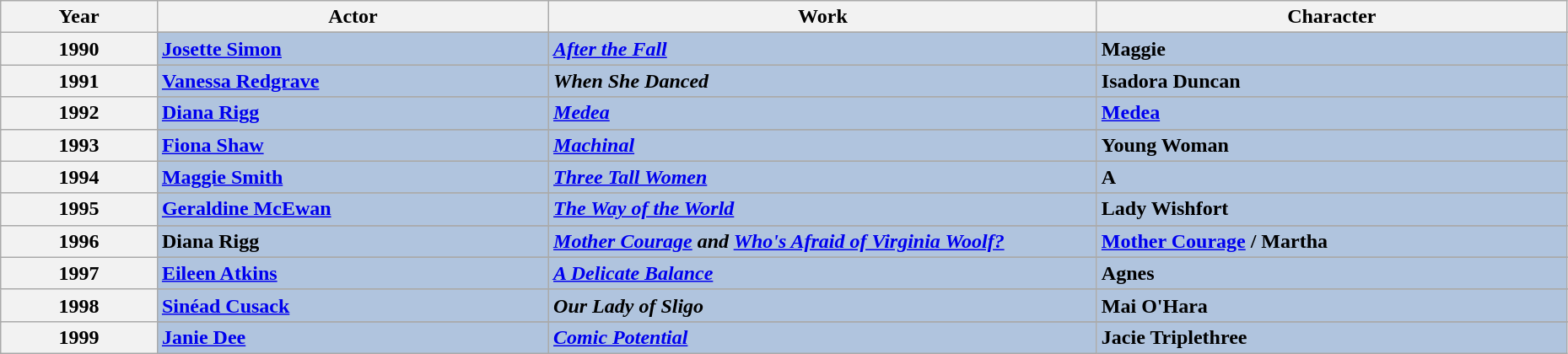<table class="wikitable" style="width:98%;">
<tr>
<th style="width:10%;">Year</th>
<th style="width:25%;">Actor</th>
<th style="width:35%;">Work</th>
<th style="width:30%;">Character</th>
</tr>
<tr>
<th rowspan="2" align="center">1990</th>
</tr>
<tr style="background:#B0C4DE">
<td><strong><a href='#'>Josette Simon</a></strong></td>
<td><em><a href='#'><strong>After the Fall</strong></a></em></td>
<td><strong>Maggie</strong></td>
</tr>
<tr>
<th rowspan="2" align="center">1991</th>
</tr>
<tr style="background:#B0C4DE">
<td><strong><a href='#'>Vanessa Redgrave</a></strong></td>
<td><strong><em>When She Danced</em></strong></td>
<td><strong>Isadora Duncan</strong></td>
</tr>
<tr>
<th rowspan="2" align="center">1992</th>
</tr>
<tr style="background:#B0C4DE">
<td><strong><a href='#'>Diana Rigg</a></strong></td>
<td><em><a href='#'><strong>Medea</strong></a></em></td>
<td><strong><a href='#'>Medea</a></strong></td>
</tr>
<tr>
<th rowspan="2" align="center">1993</th>
</tr>
<tr style="background:#B0C4DE">
<td><strong><a href='#'>Fiona Shaw</a></strong></td>
<td><strong><em><a href='#'>Machinal</a></em></strong></td>
<td><strong>Young Woman</strong></td>
</tr>
<tr>
<th rowspan="2" align="center">1994</th>
</tr>
<tr style="background:#B0C4DE">
<td><strong><a href='#'>Maggie Smith</a></strong></td>
<td><strong><em><a href='#'>Three Tall Women</a></em></strong></td>
<td><strong>A</strong></td>
</tr>
<tr>
<th rowspan="2" align="center">1995</th>
</tr>
<tr style="background:#B0C4DE">
<td><strong><a href='#'>Geraldine McEwan</a></strong></td>
<td><strong><em><a href='#'>The Way of the World</a></em></strong></td>
<td><strong>Lady Wishfort</strong></td>
</tr>
<tr>
<th rowspan="2" align="center">1996</th>
</tr>
<tr style="background:#B0C4DE">
<td><strong>Diana Rigg</strong></td>
<td><strong><em><a href='#'>Mother Courage</a><em> and </em><a href='#'>Who's Afraid of Virginia Woolf?</a></em></strong></td>
<td><strong><a href='#'>Mother Courage</a></strong> <strong>/ Martha</strong></td>
</tr>
<tr>
<th rowspan="2" align="center">1997</th>
</tr>
<tr style="background:#B0C4DE">
<td><strong><a href='#'>Eileen Atkins</a></strong></td>
<td><em><a href='#'><strong>A Delicate Balance</strong></a></em></td>
<td><strong>Agnes</strong></td>
</tr>
<tr>
<th rowspan="2" align="center">1998</th>
</tr>
<tr style="background:#B0C4DE">
<td><strong><a href='#'>Sinéad Cusack</a></strong></td>
<td><strong><em>Our Lady of Sligo</em></strong></td>
<td><strong>Mai O'Hara</strong></td>
</tr>
<tr>
<th rowspan="2" align="center">1999</th>
</tr>
<tr style="background:#B0C4DE">
<td><strong><a href='#'>Janie Dee</a></strong></td>
<td><strong><em><a href='#'>Comic Potential</a></em></strong></td>
<td><strong>Jacie Triplethree</strong></td>
</tr>
</table>
